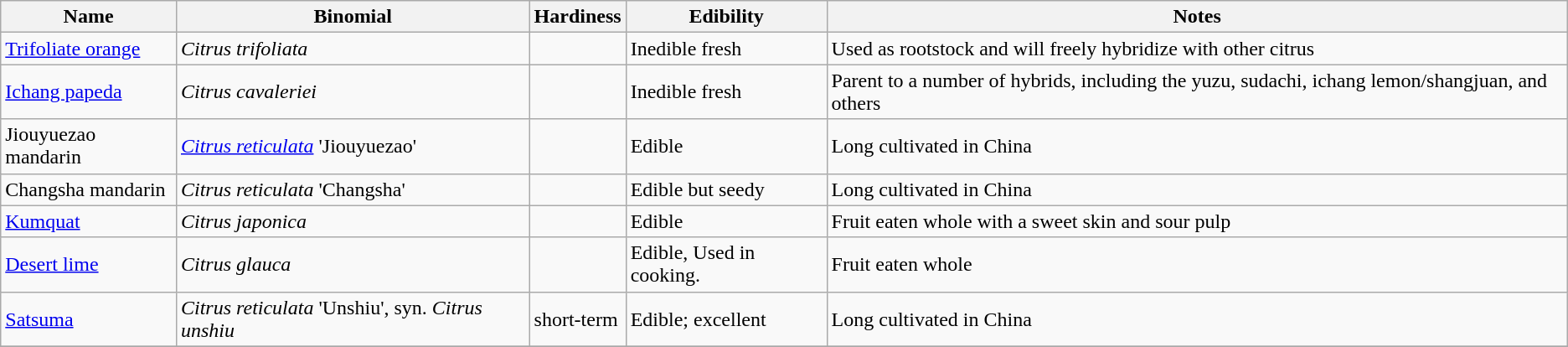<table class="wikitable sortable" border="1">
<tr>
<th>Name</th>
<th>Binomial</th>
<th>Hardiness</th>
<th>Edibility</th>
<th>Notes</th>
</tr>
<tr>
<td><a href='#'>Trifoliate orange</a></td>
<td><em>Citrus trifoliata</em></td>
<td></td>
<td>Inedible fresh</td>
<td>Used as rootstock and will freely hybridize with other citrus</td>
</tr>
<tr>
<td><a href='#'>Ichang papeda</a></td>
<td><em>Citrus cavaleriei</em></td>
<td></td>
<td>Inedible fresh</td>
<td>Parent to a number of hybrids, including the yuzu, sudachi, ichang lemon/shangjuan, and others</td>
</tr>
<tr>
<td>Jiouyuezao mandarin</td>
<td><em><a href='#'>Citrus reticulata</a></em> 'Jiouyuezao'</td>
<td></td>
<td>Edible</td>
<td>Long cultivated in China</td>
</tr>
<tr>
<td>Changsha mandarin</td>
<td><em>Citrus reticulata</em> 'Changsha'</td>
<td></td>
<td>Edible but seedy</td>
<td>Long cultivated in China</td>
</tr>
<tr>
<td><a href='#'>Kumquat</a></td>
<td><em>Citrus japonica</em></td>
<td></td>
<td>Edible</td>
<td>Fruit eaten whole with a sweet skin and sour pulp</td>
</tr>
<tr>
<td><a href='#'>Desert lime</a></td>
<td><em>Citrus glauca</em></td>
<td></td>
<td>Edible, Used in cooking.</td>
<td>Fruit eaten whole</td>
</tr>
<tr>
<td><a href='#'>Satsuma</a></td>
<td><em>Citrus reticulata</em> 'Unshiu', syn. <em>Citrus unshiu</em></td>
<td>short-term </td>
<td>Edible; excellent</td>
<td>Long cultivated in China</td>
</tr>
<tr>
</tr>
</table>
